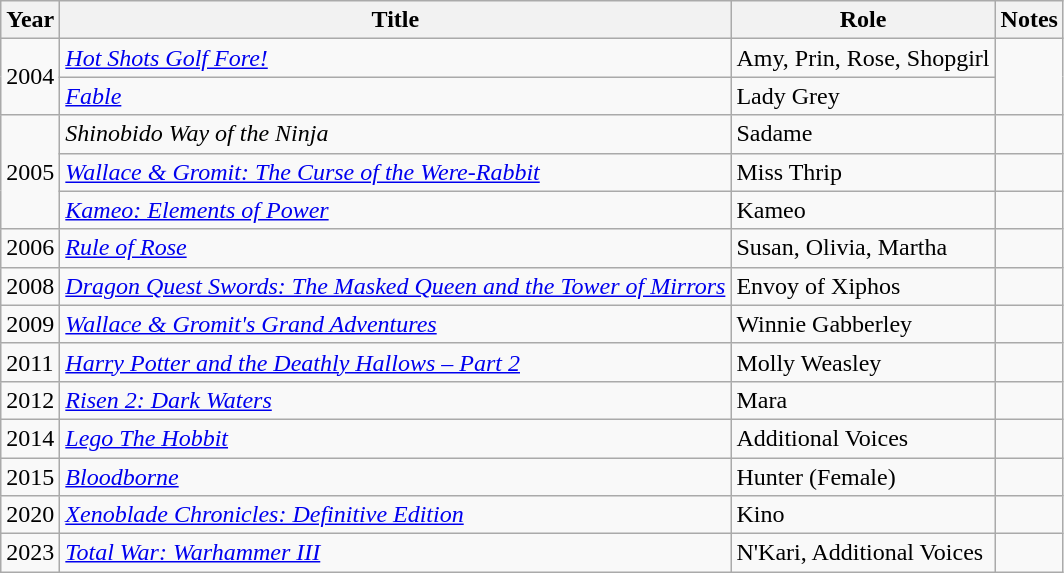<table class="wikitable">
<tr>
<th>Year</th>
<th>Title</th>
<th>Role</th>
<th>Notes</th>
</tr>
<tr>
<td rowspan="2">2004</td>
<td><em><a href='#'>Hot Shots Golf Fore!</a></em></td>
<td>Amy, Prin, Rose, Shopgirl</td>
</tr>
<tr>
<td><em><a href='#'>Fable</a></em></td>
<td>Lady Grey</td>
</tr>
<tr>
<td rowspan="3">2005</td>
<td><em>Shinobido Way of the Ninja</em></td>
<td>Sadame</td>
<td></td>
</tr>
<tr>
<td><em><a href='#'>Wallace & Gromit: The Curse of the Were-Rabbit</a></em></td>
<td>Miss Thrip</td>
<td></td>
</tr>
<tr>
<td><em><a href='#'>Kameo: Elements of Power</a></em></td>
<td>Kameo</td>
<td></td>
</tr>
<tr>
<td>2006</td>
<td><em><a href='#'>Rule of Rose</a></em></td>
<td>Susan, Olivia, Martha</td>
<td></td>
</tr>
<tr>
<td>2008</td>
<td><em><a href='#'>Dragon Quest Swords: The Masked Queen and the Tower of Mirrors</a></em></td>
<td>Envoy of Xiphos</td>
<td></td>
</tr>
<tr>
<td>2009</td>
<td><em><a href='#'>Wallace & Gromit's Grand Adventures</a></em></td>
<td>Winnie Gabberley</td>
<td></td>
</tr>
<tr>
<td>2011</td>
<td><em><a href='#'>Harry Potter and the Deathly Hallows – Part 2</a></em></td>
<td>Molly Weasley</td>
<td></td>
</tr>
<tr>
<td>2012</td>
<td><em><a href='#'>Risen 2: Dark Waters</a></em></td>
<td>Mara</td>
<td></td>
</tr>
<tr>
<td>2014</td>
<td><em><a href='#'>Lego The Hobbit</a></em></td>
<td>Additional Voices</td>
<td></td>
</tr>
<tr>
<td>2015</td>
<td><em><a href='#'>Bloodborne</a></em></td>
<td>Hunter (Female)</td>
<td></td>
</tr>
<tr>
<td>2020</td>
<td><em><a href='#'>Xenoblade Chronicles: Definitive Edition</a></em></td>
<td>Kino</td>
</tr>
<tr>
<td>2023</td>
<td><em><a href='#'>Total War: Warhammer III</a></em></td>
<td>N'Kari, Additional Voices</td>
<td></td>
</tr>
</table>
